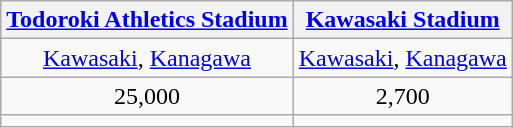<table class="wikitable"  style="text-align:center;">
<tr>
<th><a href='#'>Todoroki Athletics Stadium</a></th>
<th><a href='#'>Kawasaki Stadium</a></th>
</tr>
<tr>
<td><a href='#'>Kawasaki</a>, <a href='#'>Kanagawa</a></td>
<td><a href='#'>Kawasaki</a>, <a href='#'>Kanagawa</a></td>
</tr>
<tr>
<td>25,000</td>
<td>2,700</td>
</tr>
<tr>
<td></td>
<td></td>
</tr>
</table>
